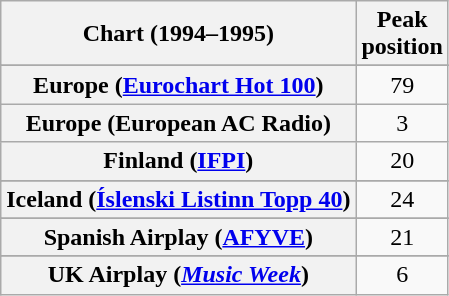<table class="wikitable sortable plainrowheaders" style="text-align:center;">
<tr>
<th scope="col">Chart (1994–1995)</th>
<th scope="col">Peak<br>position</th>
</tr>
<tr>
</tr>
<tr>
</tr>
<tr>
<th scope="row">Europe (<a href='#'>Eurochart Hot 100</a>)</th>
<td>79</td>
</tr>
<tr>
<th scope="row">Europe (European AC Radio)</th>
<td>3</td>
</tr>
<tr>
<th scope="row">Finland (<a href='#'>IFPI</a>)</th>
<td>20</td>
</tr>
<tr>
</tr>
<tr>
<th scope="row">Iceland (<a href='#'>Íslenski Listinn Topp 40</a>)</th>
<td>24</td>
</tr>
<tr>
</tr>
<tr>
<th scope="row">Spanish Airplay (<a href='#'>AFYVE</a>)</th>
<td>21</td>
</tr>
<tr>
</tr>
<tr>
</tr>
<tr>
<th scope="row">UK Airplay (<em><a href='#'>Music Week</a></em>)</th>
<td>6</td>
</tr>
</table>
